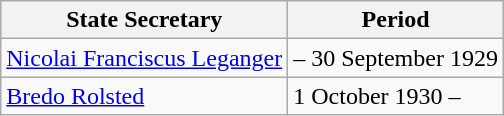<table class="wikitable">
<tr>
<th>State Secretary</th>
<th>Period</th>
</tr>
<tr>
<td><a href='#'>Nicolai Franciscus Leganger</a></td>
<td>– 30 September 1929</td>
</tr>
<tr>
<td><a href='#'>Bredo Rolsted</a></td>
<td>1 October 1930 –</td>
</tr>
</table>
